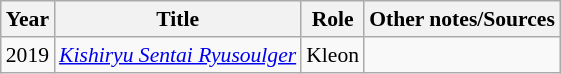<table class="wikitable" style="font-size: 90%;">
<tr>
<th>Year</th>
<th>Title</th>
<th>Role</th>
<th>Other notes/Sources</th>
</tr>
<tr>
<td>2019</td>
<td><em><a href='#'>Kishiryu Sentai Ryusoulger</a></em></td>
<td>Kleon</td>
<td></td>
</tr>
</table>
